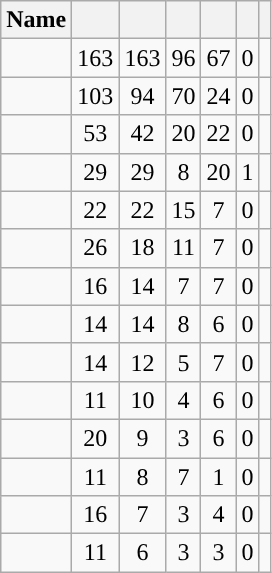<table class="wikitable sortable" style="text-align:center">
<tr>
<th>Name</th>
<th></th>
<th></th>
<th></th>
<th></th>
<th></th>
<th></th>
</tr>
<tr>
<td></td>
<td>163</td>
<td>163</td>
<td>96</td>
<td>67</td>
<td>0</td>
<td></td>
</tr>
<tr>
<td></td>
<td>103</td>
<td>94</td>
<td>70</td>
<td>24</td>
<td>0</td>
<td></td>
</tr>
<tr>
<td></td>
<td>53</td>
<td>42</td>
<td>20</td>
<td>22</td>
<td>0</td>
<td></td>
</tr>
<tr>
<td></td>
<td>29</td>
<td>29</td>
<td>8</td>
<td>20</td>
<td>1</td>
<td></td>
</tr>
<tr>
<td></td>
<td>22</td>
<td>22</td>
<td>15</td>
<td>7</td>
<td>0</td>
<td></td>
</tr>
<tr>
<td></td>
<td>26</td>
<td>18</td>
<td>11</td>
<td>7</td>
<td>0</td>
<td></td>
</tr>
<tr>
<td></td>
<td>16</td>
<td>14</td>
<td>7</td>
<td>7</td>
<td>0</td>
<td></td>
</tr>
<tr>
<td></td>
<td>14</td>
<td>14</td>
<td>8</td>
<td>6</td>
<td>0</td>
<td></td>
</tr>
<tr>
<td></td>
<td>14</td>
<td>12</td>
<td>5</td>
<td>7</td>
<td>0</td>
<td></td>
</tr>
<tr>
<td></td>
<td>11</td>
<td>10</td>
<td>4</td>
<td>6</td>
<td>0</td>
<td></td>
</tr>
<tr>
<td></td>
<td>20</td>
<td>9</td>
<td>3</td>
<td>6</td>
<td>0</td>
<td></td>
</tr>
<tr>
<td></td>
<td>11</td>
<td>8</td>
<td>7</td>
<td>1</td>
<td>0</td>
<td></td>
</tr>
<tr>
<td></td>
<td>16</td>
<td>7</td>
<td>3</td>
<td>4</td>
<td>0</td>
<td></td>
</tr>
<tr>
<td></td>
<td>11</td>
<td>6</td>
<td>3</td>
<td>3</td>
<td>0</td>
<td></td>
</tr>
</table>
